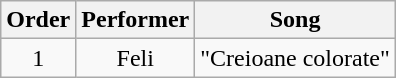<table class="wikitable" style="text-align:center">
<tr>
<th>Order</th>
<th>Performer</th>
<th>Song</th>
</tr>
<tr>
<td>1</td>
<td>Feli</td>
<td>"Creioane colorate"</td>
</tr>
</table>
